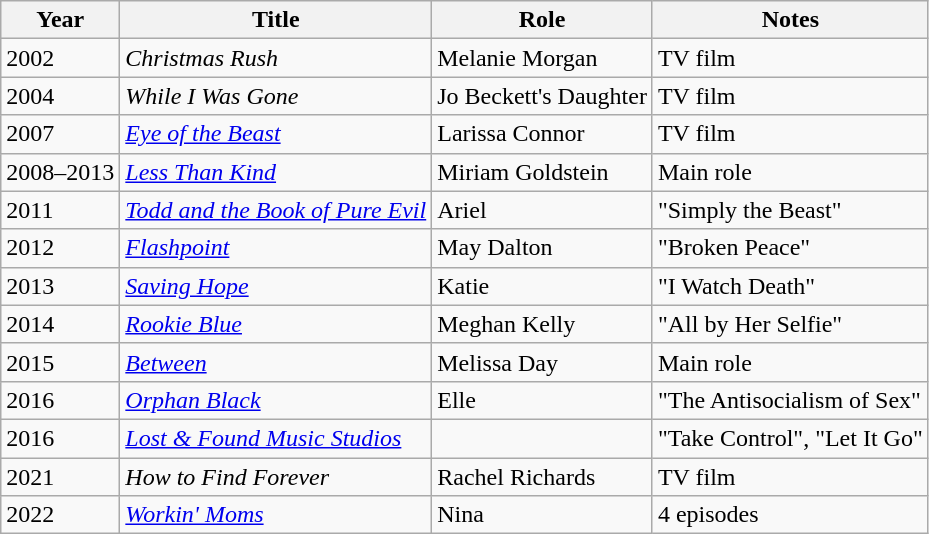<table class="wikitable sortable">
<tr>
<th>Year</th>
<th>Title</th>
<th>Role</th>
<th class="unsortable">Notes</th>
</tr>
<tr>
<td>2002</td>
<td><em>Christmas Rush</em></td>
<td>Melanie Morgan</td>
<td>TV film</td>
</tr>
<tr>
<td>2004</td>
<td><em>While I Was Gone</em></td>
<td>Jo Beckett's Daughter</td>
<td>TV film</td>
</tr>
<tr>
<td>2007</td>
<td><em><a href='#'>Eye of the Beast</a></em></td>
<td>Larissa Connor</td>
<td>TV film</td>
</tr>
<tr>
<td>2008–2013</td>
<td><em><a href='#'>Less Than Kind</a></em></td>
<td>Miriam Goldstein</td>
<td>Main role</td>
</tr>
<tr>
<td>2011</td>
<td><em><a href='#'>Todd and the Book of Pure Evil</a></em></td>
<td>Ariel</td>
<td>"Simply the Beast"</td>
</tr>
<tr>
<td>2012</td>
<td><em><a href='#'>Flashpoint</a></em></td>
<td>May Dalton</td>
<td>"Broken Peace"</td>
</tr>
<tr>
<td>2013</td>
<td><em><a href='#'>Saving Hope</a></em></td>
<td>Katie</td>
<td>"I Watch Death"</td>
</tr>
<tr>
<td>2014</td>
<td><em><a href='#'>Rookie Blue</a></em></td>
<td>Meghan Kelly</td>
<td>"All by Her Selfie"</td>
</tr>
<tr>
<td>2015</td>
<td><em><a href='#'>Between</a></em></td>
<td>Melissa Day</td>
<td>Main role</td>
</tr>
<tr>
<td>2016</td>
<td><em><a href='#'>Orphan Black</a></em></td>
<td>Elle</td>
<td>"The Antisocialism of Sex"</td>
</tr>
<tr>
<td>2016</td>
<td><em><a href='#'>Lost & Found Music Studios</a></em></td>
<td></td>
<td>"Take Control", "Let It Go"</td>
</tr>
<tr>
<td>2021</td>
<td><em>How to Find Forever</em></td>
<td>Rachel Richards</td>
<td>TV film</td>
</tr>
<tr>
<td>2022</td>
<td><em><a href='#'>Workin' Moms</a></em></td>
<td>Nina</td>
<td>4 episodes</td>
</tr>
</table>
